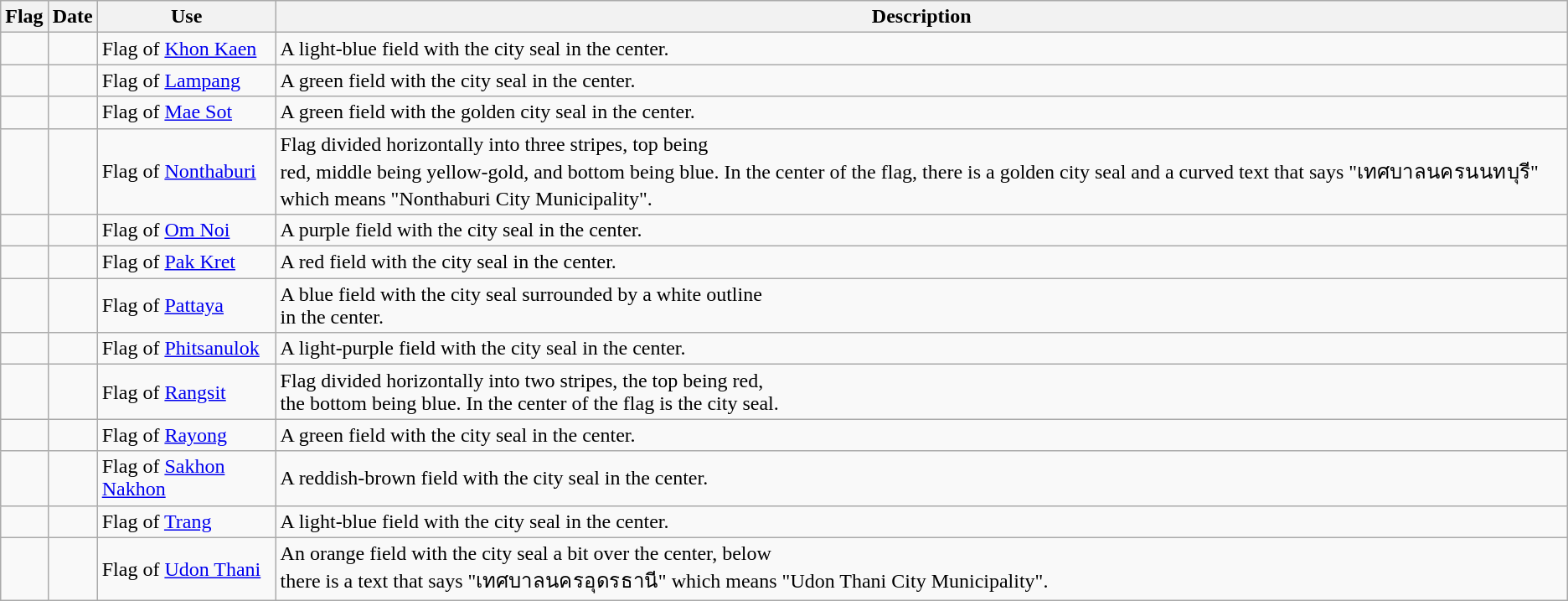<table class="wikitable">
<tr>
<th>Flag</th>
<th>Date</th>
<th>Use</th>
<th>Description</th>
</tr>
<tr>
<td></td>
<td></td>
<td>Flag of <a href='#'>Khon Kaen</a></td>
<td>A light-blue field with the city seal in the center.</td>
</tr>
<tr>
<td></td>
<td></td>
<td>Flag of <a href='#'>Lampang</a></td>
<td>A green field with the city seal in the center.</td>
</tr>
<tr>
<td></td>
<td></td>
<td>Flag of <a href='#'>Mae Sot</a></td>
<td>A green field with the golden city seal in the center.</td>
</tr>
<tr>
<td></td>
<td></td>
<td>Flag of <a href='#'>Nonthaburi</a></td>
<td>Flag divided horizontally into three stripes, top being<br>red, middle being yellow-gold, and bottom being blue.
In the center of the flag, there is a golden city seal and
a curved text that says "เทศบาลนครนนทบุรี" which means
"Nonthaburi City Municipality".</td>
</tr>
<tr>
<td></td>
<td></td>
<td>Flag of <a href='#'>Om Noi</a></td>
<td>A purple field with the city seal in the center.</td>
</tr>
<tr>
<td></td>
<td></td>
<td>Flag of <a href='#'>Pak Kret</a></td>
<td>A red field with the city seal in the center.</td>
</tr>
<tr>
<td></td>
<td></td>
<td>Flag of <a href='#'>Pattaya</a></td>
<td>A blue field with the city seal surrounded by a white outline<br>in the center.</td>
</tr>
<tr>
<td></td>
<td></td>
<td>Flag of <a href='#'>Phitsanulok</a></td>
<td>A light-purple field with the city seal in the center.</td>
</tr>
<tr>
<td></td>
<td></td>
<td>Flag of <a href='#'>Rangsit</a></td>
<td>Flag divided horizontally into two stripes, the top being red,<br>the bottom being blue. In the center of the flag is the city
seal.</td>
</tr>
<tr>
<td></td>
<td></td>
<td>Flag of <a href='#'>Rayong</a></td>
<td>A green field with the city seal in the center.</td>
</tr>
<tr>
<td></td>
<td></td>
<td>Flag of <a href='#'>Sakhon Nakhon</a></td>
<td>A reddish-brown field with the city seal in the center.</td>
</tr>
<tr>
<td></td>
<td></td>
<td>Flag of <a href='#'>Trang</a></td>
<td>A light-blue field with the city seal in the center.</td>
</tr>
<tr>
<td></td>
<td></td>
<td>Flag of <a href='#'>Udon Thani</a></td>
<td>An orange field with the city seal a bit over the center, below<br>there is a text that says "เทศบาลนครอุดรธานี" which means
"Udon Thani City Municipality".</td>
</tr>
</table>
